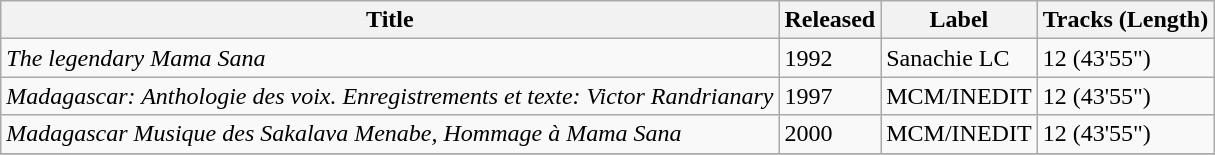<table class="wikitable">
<tr>
<th>Title</th>
<th>Released</th>
<th>Label</th>
<th>Tracks (Length)</th>
</tr>
<tr>
<td><em>The legendary Mama Sana</em></td>
<td>1992</td>
<td>Sanachie LC</td>
<td>12 (43'55")</td>
</tr>
<tr>
<td><em>Madagascar: Anthologie des voix. Enregistrements et texte: Victor Randrianary</em></td>
<td>1997</td>
<td>MCM/INEDIT</td>
<td>12 (43'55")</td>
</tr>
<tr>
<td><em>Madagascar Musique des Sakalava Menabe, Hommage à Mama Sana</em></td>
<td>2000</td>
<td>MCM/INEDIT</td>
<td>12 (43'55")</td>
</tr>
<tr>
</tr>
</table>
